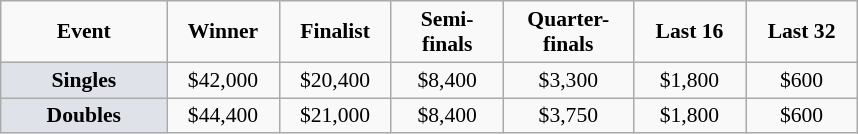<table class="wikitable" style="font-size:90%; text-align:center">
<tr>
<td width="104px"><strong>Event</strong></td>
<td width="68px"><strong>Winner</strong></td>
<td width="68px"><strong>Finalist</strong></td>
<td width="68px"><strong>Semi-finals</strong></td>
<td width="80px"><strong>Quarter-finals</strong></td>
<td width="68px"><strong>Last 16</strong></td>
<td width="68px"><strong>Last 32</strong></td>
</tr>
<tr>
<td bgcolor="#dfe2e9"><strong>Singles</strong></td>
<td>$42,000</td>
<td>$20,400</td>
<td>$8,400</td>
<td>$3,300</td>
<td>$1,800</td>
<td>$600</td>
</tr>
<tr>
<td bgcolor="#dfe2e9"><strong>Doubles</strong></td>
<td>$44,400</td>
<td>$21,000</td>
<td>$8,400</td>
<td>$3,750</td>
<td>$1,800</td>
<td>$600</td>
</tr>
</table>
